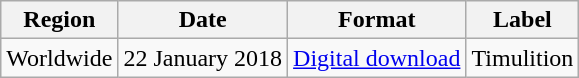<table class=wikitable>
<tr>
<th>Region</th>
<th>Date</th>
<th>Format</th>
<th>Label</th>
</tr>
<tr>
<td>Worldwide</td>
<td>22 January 2018</td>
<td><a href='#'>Digital download</a></td>
<td>Timulition</td>
</tr>
</table>
